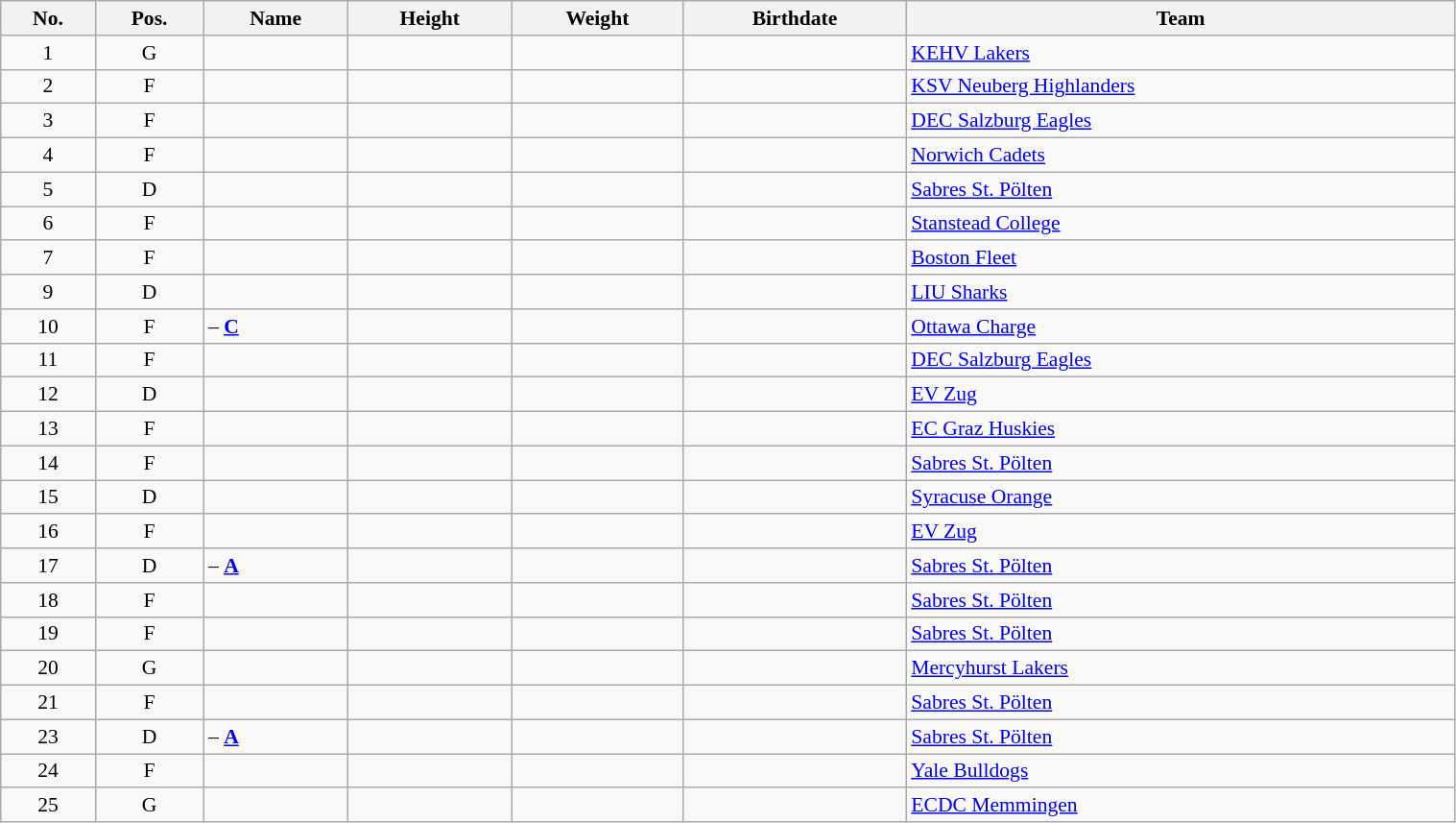<table class="wikitable sortable" width="80%" style="font-size: 90%; text-align: center;">
<tr>
<th>No.</th>
<th>Pos.</th>
<th>Name</th>
<th>Height</th>
<th>Weight</th>
<th>Birthdate</th>
<th>Team</th>
</tr>
<tr>
<td>1</td>
<td>G</td>
<td align=left></td>
<td></td>
<td></td>
<td></td>
<td align=left> <a href='#'>KEHV Lakers</a></td>
</tr>
<tr>
<td>2</td>
<td>F</td>
<td align=left></td>
<td></td>
<td></td>
<td></td>
<td align=left> <a href='#'>KSV Neuberg Highlanders</a></td>
</tr>
<tr>
<td>3</td>
<td>F</td>
<td align=left></td>
<td></td>
<td></td>
<td></td>
<td align=left> <a href='#'>DEC Salzburg Eagles</a></td>
</tr>
<tr>
<td>4</td>
<td>F</td>
<td align=left></td>
<td></td>
<td></td>
<td></td>
<td align=left> <a href='#'>Norwich Cadets</a></td>
</tr>
<tr>
<td>5</td>
<td>D</td>
<td align=left></td>
<td></td>
<td></td>
<td></td>
<td align=left> <a href='#'>Sabres St. Pölten</a></td>
</tr>
<tr>
<td>6</td>
<td>F</td>
<td align=left></td>
<td></td>
<td></td>
<td></td>
<td align=left> <a href='#'>Stanstead College</a></td>
</tr>
<tr>
<td>7</td>
<td>F</td>
<td align=left></td>
<td></td>
<td></td>
<td></td>
<td align=left> <a href='#'>Boston Fleet</a></td>
</tr>
<tr>
<td>9</td>
<td>D</td>
<td align=left></td>
<td></td>
<td></td>
<td></td>
<td align=left> <a href='#'>LIU Sharks</a></td>
</tr>
<tr>
<td>10</td>
<td>F</td>
<td align=left> – <a href='#'><strong>C</strong></a></td>
<td></td>
<td></td>
<td></td>
<td align=left> <a href='#'>Ottawa Charge</a></td>
</tr>
<tr>
<td>11</td>
<td>F</td>
<td align=left></td>
<td></td>
<td></td>
<td></td>
<td align=left> <a href='#'>DEC Salzburg Eagles</a></td>
</tr>
<tr>
<td>12</td>
<td>D</td>
<td align=left></td>
<td></td>
<td></td>
<td></td>
<td align=left> <a href='#'>EV Zug</a></td>
</tr>
<tr>
<td>13</td>
<td>F</td>
<td align=left></td>
<td></td>
<td></td>
<td></td>
<td align=left> <a href='#'>EC Graz Huskies</a></td>
</tr>
<tr>
<td>14</td>
<td>F</td>
<td align=left></td>
<td></td>
<td></td>
<td></td>
<td align=left> <a href='#'>Sabres St. Pölten</a></td>
</tr>
<tr>
<td>15</td>
<td>D</td>
<td align=left></td>
<td></td>
<td></td>
<td></td>
<td align=left> <a href='#'>Syracuse Orange</a></td>
</tr>
<tr>
<td>16</td>
<td>F</td>
<td align=left></td>
<td></td>
<td></td>
<td></td>
<td align=left> <a href='#'>EV Zug</a></td>
</tr>
<tr>
<td>17</td>
<td>D</td>
<td align=left> – <a href='#'><strong>A</strong></a></td>
<td></td>
<td></td>
<td></td>
<td align=left> <a href='#'>Sabres St. Pölten</a></td>
</tr>
<tr>
<td>18</td>
<td>F</td>
<td align=left></td>
<td></td>
<td></td>
<td></td>
<td align=left> <a href='#'>Sabres St. Pölten</a></td>
</tr>
<tr>
<td>19</td>
<td>F</td>
<td align=left></td>
<td></td>
<td></td>
<td></td>
<td align=left> <a href='#'>Sabres St. Pölten</a></td>
</tr>
<tr>
<td>20</td>
<td>G</td>
<td align=left></td>
<td></td>
<td></td>
<td></td>
<td align=left> <a href='#'>Mercyhurst Lakers</a></td>
</tr>
<tr>
<td>21</td>
<td>F</td>
<td align=left></td>
<td></td>
<td></td>
<td></td>
<td align=left> <a href='#'>Sabres St. Pölten</a></td>
</tr>
<tr>
<td>23</td>
<td>D</td>
<td align=left> – <a href='#'><strong>A</strong></a></td>
<td></td>
<td></td>
<td></td>
<td align=left> <a href='#'>Sabres St. Pölten</a></td>
</tr>
<tr>
<td>24</td>
<td>F</td>
<td align=left></td>
<td></td>
<td></td>
<td></td>
<td align=left> <a href='#'>Yale Bulldogs</a></td>
</tr>
<tr>
<td>25</td>
<td>G</td>
<td align=left></td>
<td></td>
<td></td>
<td></td>
<td align=left> <a href='#'>ECDC Memmingen</a></td>
</tr>
</table>
